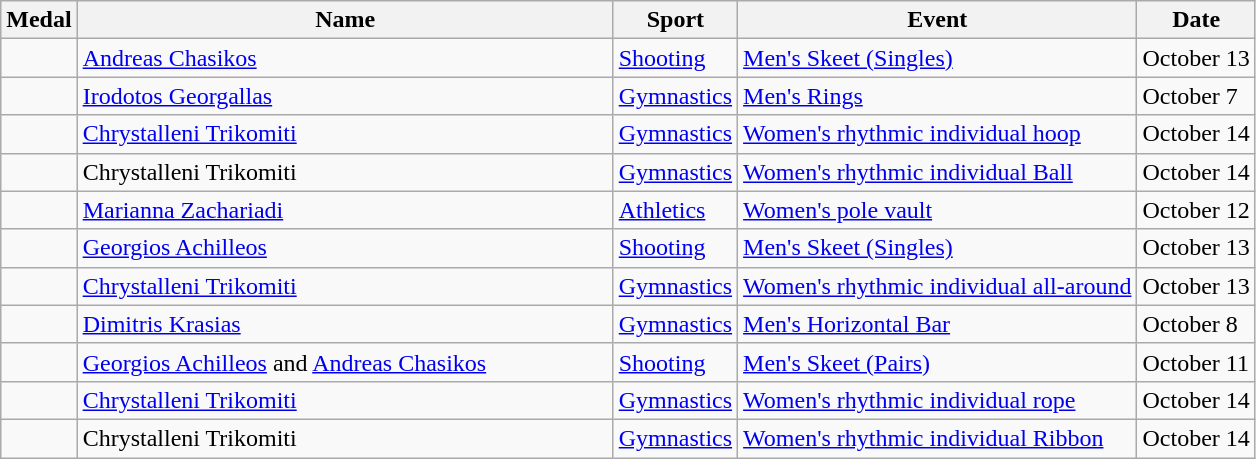<table class="wikitable sortable">
<tr>
<th>Medal</th>
<th width=350px>Name</th>
<th>Sport</th>
<th>Event</th>
<th>Date</th>
</tr>
<tr>
<td></td>
<td><a href='#'>Andreas Chasikos</a></td>
<td><a href='#'>Shooting</a></td>
<td><a href='#'>Men's Skeet (Singles)</a></td>
<td>October 13</td>
</tr>
<tr>
<td></td>
<td><a href='#'>Irodotos Georgallas</a></td>
<td><a href='#'>Gymnastics</a></td>
<td><a href='#'>Men's Rings</a></td>
<td>October 7</td>
</tr>
<tr>
<td></td>
<td><a href='#'>Chrystalleni Trikomiti</a></td>
<td><a href='#'>Gymnastics</a></td>
<td><a href='#'>Women's rhythmic individual hoop</a></td>
<td>October 14</td>
</tr>
<tr>
<td></td>
<td>Chrystalleni Trikomiti</td>
<td><a href='#'>Gymnastics</a></td>
<td><a href='#'>Women's rhythmic individual Ball</a></td>
<td>October 14</td>
</tr>
<tr>
<td></td>
<td><a href='#'>Marianna Zachariadi</a></td>
<td><a href='#'>Athletics</a></td>
<td><a href='#'>Women's pole vault</a></td>
<td>October 12</td>
</tr>
<tr>
<td></td>
<td><a href='#'>Georgios Achilleos</a></td>
<td><a href='#'>Shooting</a></td>
<td><a href='#'>Men's Skeet (Singles)</a></td>
<td>October 13</td>
</tr>
<tr>
<td></td>
<td><a href='#'>Chrystalleni Trikomiti</a></td>
<td><a href='#'>Gymnastics</a></td>
<td><a href='#'>Women's rhythmic individual all-around</a></td>
<td>October 13</td>
</tr>
<tr>
<td></td>
<td><a href='#'>Dimitris Krasias</a></td>
<td><a href='#'>Gymnastics</a></td>
<td><a href='#'>Men's Horizontal Bar</a></td>
<td>October 8</td>
</tr>
<tr>
<td></td>
<td><a href='#'>Georgios Achilleos</a> and <a href='#'>Andreas Chasikos</a></td>
<td><a href='#'>Shooting</a></td>
<td><a href='#'>Men's Skeet (Pairs)</a></td>
<td>October 11</td>
</tr>
<tr>
<td></td>
<td><a href='#'>Chrystalleni Trikomiti</a></td>
<td><a href='#'>Gymnastics</a></td>
<td><a href='#'>Women's rhythmic individual rope</a></td>
<td>October 14</td>
</tr>
<tr>
<td></td>
<td>Chrystalleni Trikomiti</td>
<td><a href='#'>Gymnastics</a></td>
<td><a href='#'>Women's rhythmic individual Ribbon</a></td>
<td>October 14</td>
</tr>
</table>
